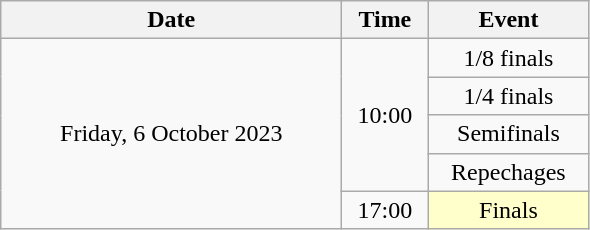<table class = "wikitable" style="text-align:center;">
<tr>
<th width=220>Date</th>
<th width=50>Time</th>
<th width=100>Event</th>
</tr>
<tr>
<td rowspan=5>Friday, 6 October 2023</td>
<td rowspan=4>10:00</td>
<td>1/8 finals</td>
</tr>
<tr>
<td>1/4 finals</td>
</tr>
<tr>
<td>Semifinals</td>
</tr>
<tr>
<td>Repechages</td>
</tr>
<tr>
<td>17:00</td>
<td bgcolor=ffffcc>Finals</td>
</tr>
</table>
